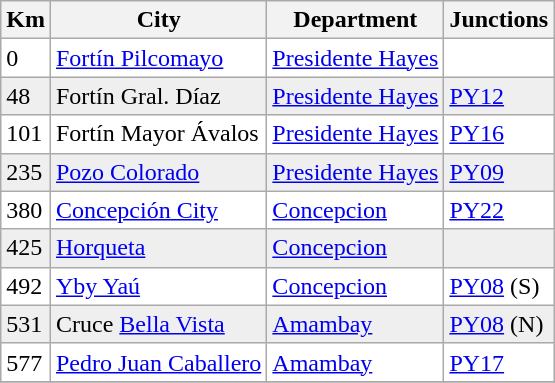<table class="wikitable">
<tr>
<th>Km</th>
<th>City</th>
<th>Department</th>
<th>Junctions</th>
</tr>
<tr bgcolor="ffffff">
<td>0</td>
<td><a href='#'>Fortín Pilcomayo</a></td>
<td><a href='#'>Presidente Hayes</a></td>
<td></td>
</tr>
<tr bgcolor="efefef">
<td>48</td>
<td>Fortín Gral. Díaz</td>
<td><a href='#'>Presidente Hayes</a></td>
<td> <a href='#'>PY12</a></td>
</tr>
<tr bgcolor="ffffff">
<td>101</td>
<td>Fortín Mayor Ávalos</td>
<td><a href='#'>Presidente Hayes</a></td>
<td> <a href='#'>PY16</a></td>
</tr>
<tr bgcolor="efefef">
<td>235</td>
<td><a href='#'>Pozo Colorado</a></td>
<td><a href='#'>Presidente Hayes</a></td>
<td> <a href='#'>PY09</a></td>
</tr>
<tr bgcolor="ffffff">
<td>380</td>
<td><a href='#'>Concepción City</a></td>
<td><a href='#'>Concepcion</a></td>
<td> <a href='#'>PY22</a></td>
</tr>
<tr bgcolor="efefef">
<td>425</td>
<td><a href='#'>Horqueta</a></td>
<td><a href='#'>Concepcion</a></td>
<td></td>
</tr>
<tr bgcolor="ffffff">
<td>492</td>
<td><a href='#'>Yby Yaú</a></td>
<td><a href='#'>Concepcion</a></td>
<td> <a href='#'>PY08</a> (S)</td>
</tr>
<tr bgcolor="efefef">
<td>531</td>
<td>Cruce <a href='#'>Bella Vista</a></td>
<td><a href='#'>Amambay</a></td>
<td> <a href='#'>PY08</a> (N)</td>
</tr>
<tr bgcolor="ffffff">
<td>577</td>
<td><a href='#'>Pedro Juan Caballero</a></td>
<td><a href='#'>Amambay</a></td>
<td> <a href='#'>PY17</a></td>
</tr>
<tr bgcolor="efefef">
</tr>
</table>
